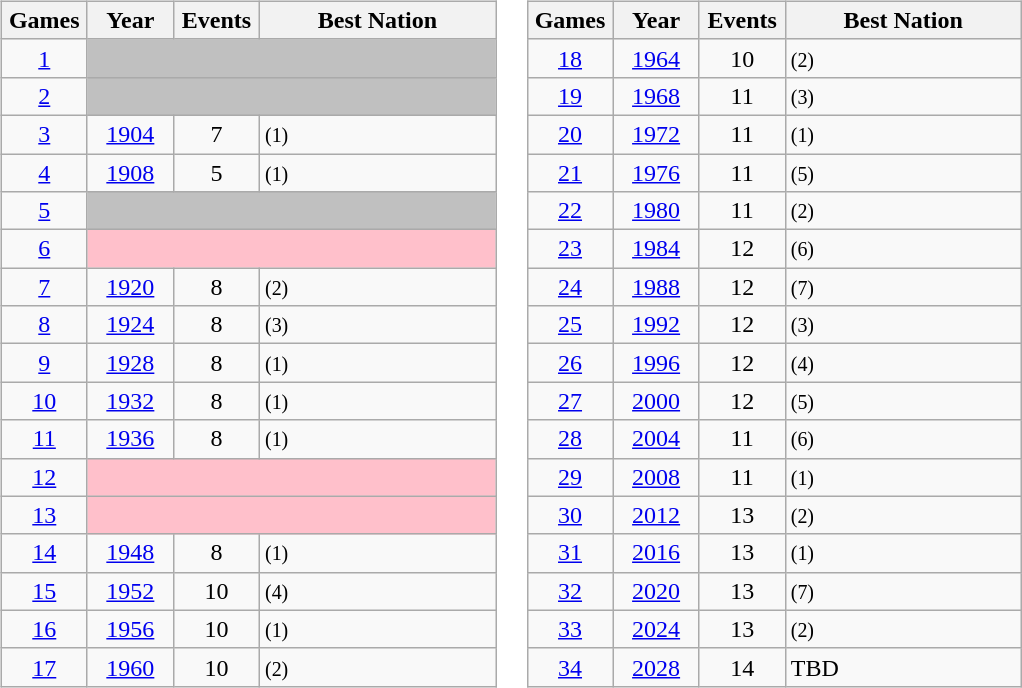<table>
<tr>
<td><br><table class=wikitable>
<tr>
<th width=50>Games</th>
<th width=50>Year</th>
<th width=50>Events</th>
<th width=150>Best Nation</th>
</tr>
<tr>
<td align=center><a href='#'>1</a></td>
<td colspan=4 bgcolor=silver></td>
</tr>
<tr>
<td align=center><a href='#'>2</a></td>
<td colspan=4 bgcolor=silver></td>
</tr>
<tr>
<td align=center><a href='#'>3</a></td>
<td align=center><a href='#'>1904</a></td>
<td align=center>7</td>
<td> <small>(1)</small></td>
</tr>
<tr>
<td align=center><a href='#'>4</a></td>
<td align=center><a href='#'>1908</a></td>
<td align=center>5</td>
<td> <small>(1)</small></td>
</tr>
<tr>
<td align=center><a href='#'>5</a></td>
<td colspan=4 bgcolor=silver></td>
</tr>
<tr>
<td align=center><a href='#'>6</a></td>
<td colspan=4 bgcolor=pink></td>
</tr>
<tr>
<td align=center><a href='#'>7</a></td>
<td align=center><a href='#'>1920</a></td>
<td align=center>8</td>
<td> <small>(2)</small></td>
</tr>
<tr>
<td align=center><a href='#'>8</a></td>
<td align=center><a href='#'>1924</a></td>
<td align=center>8</td>
<td> <small>(3)</small></td>
</tr>
<tr>
<td align=center><a href='#'>9</a></td>
<td align=center><a href='#'>1928</a></td>
<td align=center>8</td>
<td> <small>(1)</small></td>
</tr>
<tr>
<td align=center><a href='#'>10</a></td>
<td align=center><a href='#'>1932</a></td>
<td align=center>8</td>
<td> <small>(1)</small></td>
</tr>
<tr>
<td align=center><a href='#'>11</a></td>
<td align=center><a href='#'>1936</a></td>
<td align=center>8</td>
<td> <small>(1)</small></td>
</tr>
<tr>
<td align=center><a href='#'>12</a></td>
<td colspan=4 bgcolor=pink></td>
</tr>
<tr>
<td align=center><a href='#'>13</a></td>
<td colspan=4 bgcolor=pink></td>
</tr>
<tr>
<td align=center><a href='#'>14</a></td>
<td align=center><a href='#'>1948</a></td>
<td align=center>8</td>
<td> <small>(1)</small></td>
</tr>
<tr>
<td align=center><a href='#'>15</a></td>
<td align=center><a href='#'>1952</a></td>
<td align=center>10</td>
<td> <small>(4)</small></td>
</tr>
<tr>
<td align=center><a href='#'>16</a></td>
<td align=center><a href='#'>1956</a></td>
<td align=center>10</td>
<td> <small>(1)</small></td>
</tr>
<tr>
<td align=center><a href='#'>17</a></td>
<td align=center><a href='#'>1960</a></td>
<td align=center>10</td>
<td> <small>(2)</small></td>
</tr>
</table>
</td>
<td valign=top><br><table class=wikitable>
<tr>
<th width=50>Games</th>
<th width=50>Year</th>
<th width=50>Events</th>
<th width=150>Best Nation</th>
</tr>
<tr>
<td align=center><a href='#'>18</a></td>
<td align=center><a href='#'>1964</a></td>
<td align=center>10</td>
<td> <small>(2)</small></td>
</tr>
<tr>
<td align=center><a href='#'>19</a></td>
<td align=center><a href='#'>1968</a></td>
<td align=center>11</td>
<td> <small>(3)</small></td>
</tr>
<tr>
<td align=center><a href='#'>20</a></td>
<td align=center><a href='#'>1972</a></td>
<td align=center>11</td>
<td> <small>(1)</small></td>
</tr>
<tr>
<td align=center><a href='#'>21</a></td>
<td align=center><a href='#'>1976</a></td>
<td align=center>11</td>
<td> <small>(5)</small></td>
</tr>
<tr>
<td align=center><a href='#'>22</a></td>
<td align=center><a href='#'>1980</a></td>
<td align=center>11</td>
<td> <small>(2)</small></td>
</tr>
<tr>
<td align=center><a href='#'>23</a></td>
<td align=center><a href='#'>1984</a></td>
<td align=center>12</td>
<td> <small>(6)</small></td>
</tr>
<tr>
<td align=center><a href='#'>24</a></td>
<td align=center><a href='#'>1988</a></td>
<td align=center>12</td>
<td> <small>(7)</small></td>
</tr>
<tr>
<td align=center><a href='#'>25</a></td>
<td align=center><a href='#'>1992</a></td>
<td align=center>12</td>
<td> <small>(3)</small></td>
</tr>
<tr>
<td align=center><a href='#'>26</a></td>
<td align=center><a href='#'>1996</a></td>
<td align=center>12</td>
<td> <small>(4)</small></td>
</tr>
<tr>
<td align=center><a href='#'>27</a></td>
<td align=center><a href='#'>2000</a></td>
<td align=center>12</td>
<td> <small>(5)</small></td>
</tr>
<tr>
<td align=center><a href='#'>28</a></td>
<td align=center><a href='#'>2004</a></td>
<td align=center>11</td>
<td> <small>(6)</small></td>
</tr>
<tr>
<td align=center><a href='#'>29</a></td>
<td align=center><a href='#'>2008</a></td>
<td align=center>11</td>
<td> <small>(1)</small></td>
</tr>
<tr>
<td align=center><a href='#'>30</a></td>
<td align=center><a href='#'>2012</a></td>
<td align=center>13</td>
<td> <small>(2)</small></td>
</tr>
<tr>
<td align=center><a href='#'>31</a></td>
<td align=center><a href='#'>2016</a></td>
<td align=center>13</td>
<td> <small>(1)</small></td>
</tr>
<tr>
<td align=center><a href='#'>32</a></td>
<td align=center><a href='#'>2020</a></td>
<td align=center>13</td>
<td> <small>(7)</small></td>
</tr>
<tr>
<td align=center><a href='#'>33</a></td>
<td align=center><a href='#'>2024</a></td>
<td align=center>13</td>
<td> <small>(2)</small></td>
</tr>
<tr>
<td align=center><a href='#'>34</a></td>
<td align=center><a href='#'>2028</a></td>
<td align=center>14</td>
<td>TBD</td>
</tr>
</table>
</td>
</tr>
</table>
